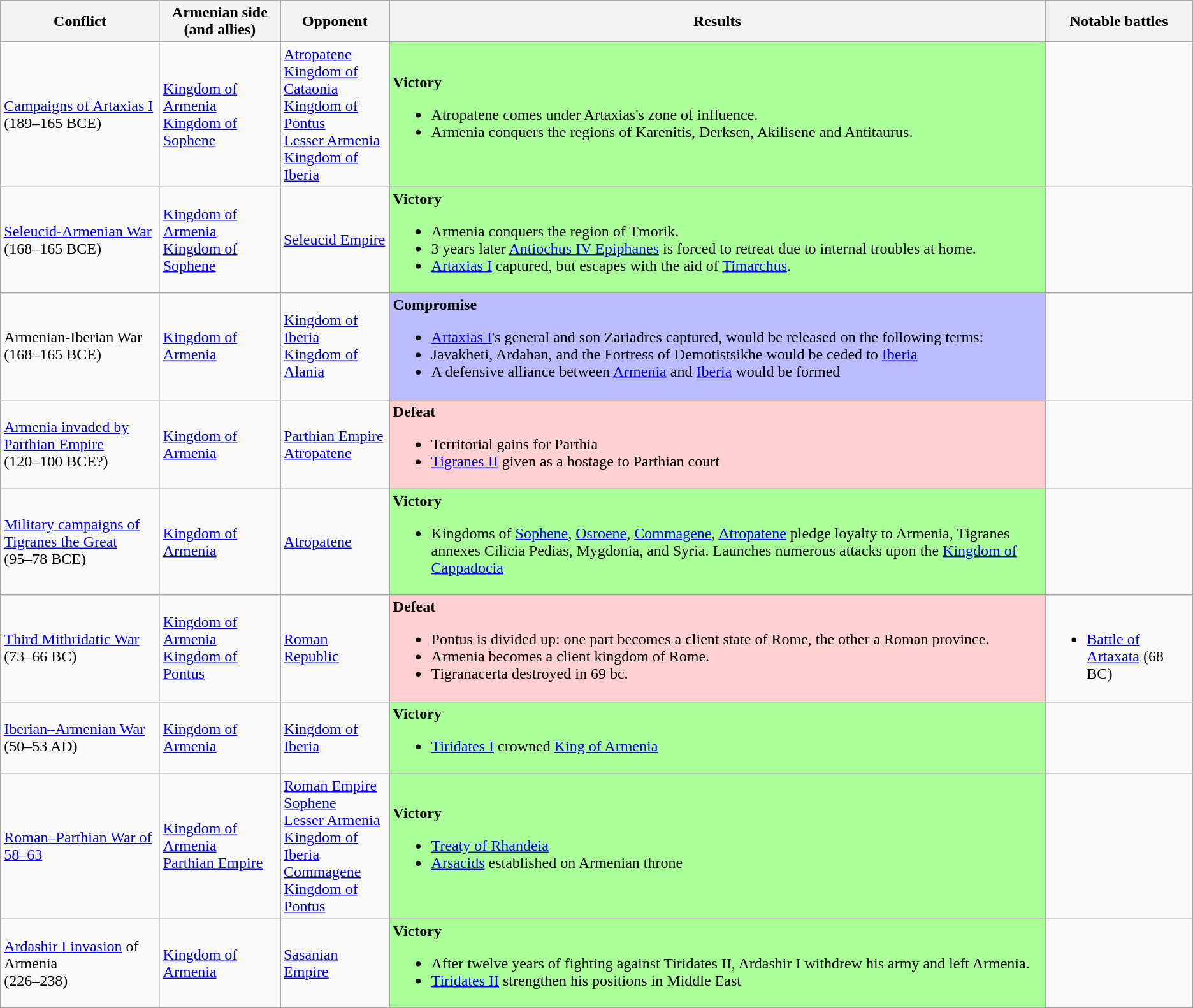<table class="wikitable">
<tr>
<th>Conflict</th>
<th>Armenian side (and allies)</th>
<th>Opponent</th>
<th>Results</th>
<th>Notable battles</th>
</tr>
<tr>
<td><a href='#'>Campaigns of Artaxias I</a><br>(189–165 BCE)</td>
<td> <a href='#'>Kingdom of Armenia</a><br><a href='#'>Kingdom of Sophene</a></td>
<td><a href='#'>Atropatene</a><br><a href='#'>Kingdom of Cataonia</a><br><a href='#'>Kingdom of Pontus</a><br><a href='#'>Lesser Armenia</a><br> <a href='#'>Kingdom of Iberia</a></td>
<td style="background:#AF9"><strong>Victory</strong><br><ul><li>Atropatene comes under Artaxias's zone of influence.</li><li>Armenia conquers the regions of Karenitis, Derksen, Akilisene and Antitaurus.</li></ul></td>
<td></td>
</tr>
<tr>
<td><a href='#'>Seleucid-Armenian War</a><br>(168–165 BCE)</td>
<td> <a href='#'>Kingdom of Armenia</a><br><a href='#'>Kingdom of Sophene</a></td>
<td><a href='#'>Seleucid Empire</a></td>
<td style="background:#AF9"><strong>Victory</strong><br><ul><li>Armenia conquers the region of Tmorik.</li><li>3 years later <a href='#'>Antiochus IV Epiphanes</a> is forced to retreat due to internal troubles at home.</li><li><a href='#'>Artaxias I</a> captured, but escapes with the aid of <a href='#'>Timarchus</a>.</li></ul></td>
<td></td>
</tr>
<tr>
<td>Armenian-Iberian War<br>(168–165 BCE)</td>
<td> <a href='#'>Kingdom of Armenia</a></td>
<td> <a href='#'>Kingdom of Iberia</a><br><a href='#'>Kingdom of Alania</a></td>
<td style="background:#BBF"><strong>Compromise</strong><br><ul><li><a href='#'>Artaxias I</a>'s general and son Zariadres captured, would be released on the following terms:</li><li>Javakheti, Ardahan, and the Fortress of Demotistsikhe would be ceded to <a href='#'>Iberia</a></li><li>A defensive alliance between <a href='#'>Armenia</a> and <a href='#'>Iberia</a> would be formed</li></ul></td>
<td></td>
</tr>
<tr>
<td><a href='#'>Armenia invaded by Parthian Empire</a><br> (120–100 BCE?)</td>
<td> <a href='#'>Kingdom of Armenia</a></td>
<td><a href='#'>Parthian Empire</a><br><a href='#'>Atropatene</a></td>
<td style="background:#FFD0D0"><strong>Defeat</strong><br><ul><li>Territorial gains for Parthia</li><li><a href='#'>Tigranes II</a> given as a hostage to Parthian court</li></ul></td>
<td></td>
</tr>
<tr>
<td><a href='#'>Military campaigns of Tigranes the Great</a> <br> (95–78 BCE)</td>
<td> <a href='#'>Kingdom of Armenia</a></td>
<td><a href='#'>Atropatene</a></td>
<td style="background:#AF9"><strong>Victory</strong><br><ul><li>Kingdoms of <a href='#'>Sophene</a>, <a href='#'>Osroene</a>, <a href='#'>Commagene</a>, <a href='#'>Atropatene</a> pledge loyalty to Armenia, Tigranes annexes Cilicia Pedias, Mygdonia, and Syria. Launches numerous attacks upon the <a href='#'>Kingdom of Cappadocia</a></li></ul></td>
<td></td>
</tr>
<tr>
<td><a href='#'>Third Mithridatic War</a> (73–66 BC)<br></td>
<td> <a href='#'>Kingdom of Armenia</a> <br><a href='#'>Kingdom of Pontus</a></td>
<td> <a href='#'>Roman Republic</a></td>
<td style="background:#FFD0D0"><strong>Defeat</strong><br><ul><li>Pontus is divided up: one part becomes a client state of Rome, the other a Roman province.</li><li>Armenia becomes a client kingdom of Rome.</li><li>Tigranacerta destroyed in 69 bc.</li></ul></td>
<td><br><ul><li><a href='#'>Battle of Artaxata</a>  (68 BC)</li></ul></td>
</tr>
<tr>
<td><a href='#'>Iberian–Armenian War</a> <br> (50–53 AD)</td>
<td> <a href='#'>Kingdom of Armenia</a></td>
<td> <a href='#'>Kingdom of Iberia</a></td>
<td style="background:#AF9"><strong>Victory</strong><br><ul><li><a href='#'>Tiridates I</a> crowned <a href='#'>King of Armenia</a></li></ul></td>
<td></td>
</tr>
<tr>
<td><a href='#'>Roman–Parthian War of 58–63</a></td>
<td> <a href='#'>Kingdom of Armenia</a><br><a href='#'>Parthian Empire</a></td>
<td> <a href='#'>Roman Empire</a><br><a href='#'>Sophene</a><br><a href='#'>Lesser Armenia</a><br> <a href='#'>Kingdom of Iberia</a><br><a href='#'>Commagene</a><br><a href='#'>Kingdom of Pontus</a></td>
<td style="background:#AF9"><strong>Victory</strong><br><ul><li><a href='#'>Treaty of Rhandeia</a></li><li><a href='#'>Arsacids</a> established on Armenian throne</li></ul></td>
<td></td>
</tr>
<tr>
<td><a href='#'>Ardashir I invasion</a> of Armenia <br>(226–238)</td>
<td> <a href='#'>Kingdom of Armenia</a></td>
<td> <a href='#'>Sasanian Empire</a></td>
<td style="background:#AF9"><strong>Victory</strong><br><ul><li>After twelve years of fighting against Tiridates II, Ardashir I withdrew his army and left Armenia.</li><li><a href='#'>Tiridates II</a> strengthen his positions in Middle East</li></ul></td>
<td></td>
</tr>
</table>
